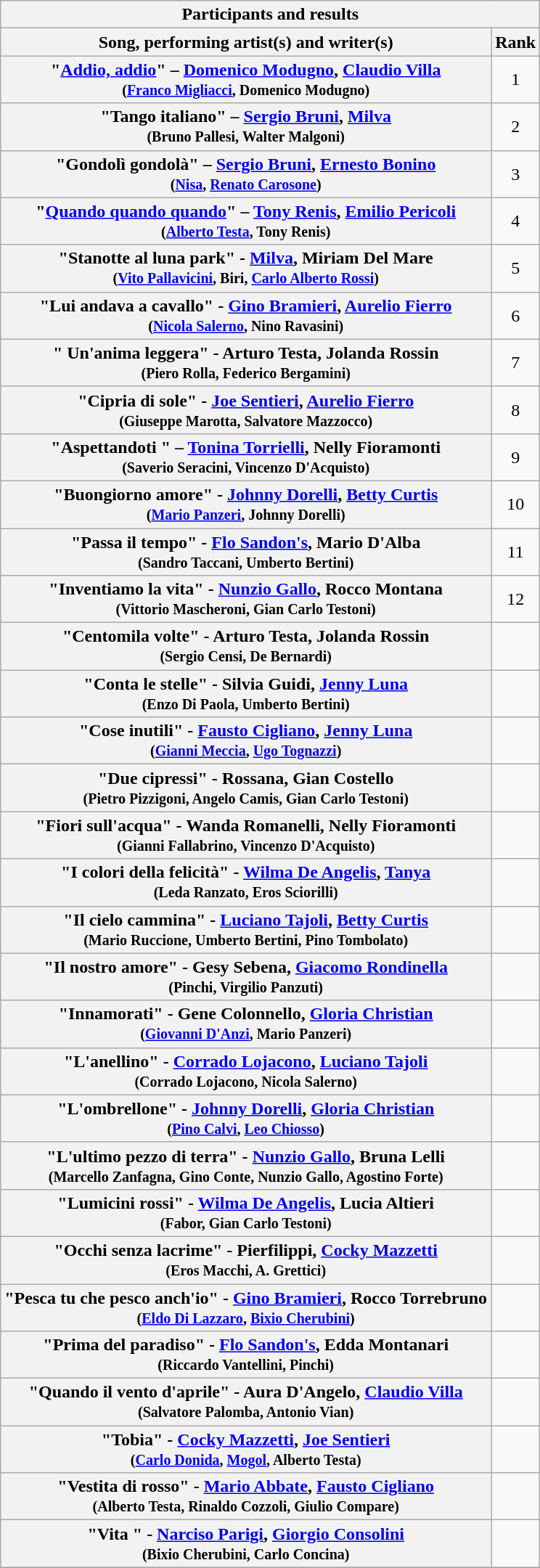<table class="plainrowheaders wikitable">
<tr>
<th colspan="3">Participants and results</th>
</tr>
<tr>
<th>Song, performing artist(s) and writer(s)</th>
<th>Rank</th>
</tr>
<tr>
<th scope="row">"<a href='#'>Addio, addio</a>" – <a href='#'>Domenico Modugno</a>, <a href='#'>Claudio Villa</a>  <br><small> (<a href='#'>Franco Migliacci</a>, Domenico Modugno) </small></th>
<td style="text-align:center;">1</td>
</tr>
<tr>
<th scope="row">"Tango italiano" – <a href='#'>Sergio Bruni</a>, <a href='#'>Milva</a>  <br><small>  (Bruno Pallesi, Walter Malgoni)   </small></th>
<td style="text-align:center;">2</td>
</tr>
<tr>
<th scope="row">"Gondolì gondolà" – <a href='#'>Sergio Bruni</a>, <a href='#'>Ernesto Bonino</a>   <br><small> 	 (<a href='#'>Nisa</a>, <a href='#'>Renato Carosone</a>)</small></th>
<td style="text-align:center;">3</td>
</tr>
<tr>
<th scope="row">"<a href='#'>Quando quando quando</a>"  –  	<a href='#'>Tony Renis</a>, <a href='#'>Emilio Pericoli</a>  <br><small>   (<a href='#'>Alberto Testa</a>, Tony Renis)</small></th>
<td style="text-align:center;">4</td>
</tr>
<tr>
<th scope="row">"Stanotte al luna park" - <a href='#'>Milva</a>, Miriam Del Mare  <br><small>    (<a href='#'>Vito Pallavicini</a>, Biri, <a href='#'>Carlo Alberto Rossi</a>)</small></th>
<td style="text-align:center;">5</td>
</tr>
<tr>
<th scope="row">"Lui andava a cavallo" -  	<a href='#'>Gino Bramieri</a>, <a href='#'>Aurelio Fierro</a>  <br><small>    (<a href='#'>Nicola Salerno</a>, Nino Ravasini)</small></th>
<td style="text-align:center;">6</td>
</tr>
<tr>
<th scope="row">" Un'anima leggera" - Arturo Testa, Jolanda Rossin  <br><small>  (Piero Rolla, Federico Bergamini)</small></th>
<td style="text-align:center;">7</td>
</tr>
<tr>
<th scope="row">"Cipria di sole" -  <a href='#'>Joe Sentieri</a>, <a href='#'>Aurelio Fierro</a>  <br><small> 	 (Giuseppe Marotta, Salvatore Mazzocco)</small></th>
<td style="text-align:center;">8</td>
</tr>
<tr>
<th scope="row">"Aspettandoti " – 	<a href='#'>Tonina Torrielli</a>, Nelly Fioramonti  <br><small>  (Saverio Seracini, Vincenzo D'Acquisto)</small></th>
<td style="text-align:center;">9</td>
</tr>
<tr>
<th scope="row">"Buongiorno amore" -  	<a href='#'>Johnny Dorelli</a>, <a href='#'>Betty Curtis</a>   <br><small>   (<a href='#'>Mario Panzeri</a>, Johnny Dorelli)</small></th>
<td style="text-align:center;">10</td>
</tr>
<tr>
<th scope="row">"Passa il tempo" - <a href='#'>Flo Sandon's</a>, Mario D'Alba  <br><small>  (Sandro Taccani, Umberto Bertini)</small></th>
<td style="text-align:center;">11</td>
</tr>
<tr>
<th scope="row">"Inventiamo la vita" -   <a href='#'>Nunzio Gallo</a>, Rocco Montana <br><small> 	  (Vittorio Mascheroni, Gian Carlo Testoni)</small></th>
<td style="text-align:center;">12</td>
</tr>
<tr>
<th scope="row">"Centomila volte" -  Arturo Testa, Jolanda Rossin<br><small> 	 (Sergio Censi, De Bernardi)</small></th>
<td></td>
</tr>
<tr>
<th scope="row">"Conta le stelle" -  Silvia Guidi, <a href='#'>Jenny Luna</a> <br><small> 	 (Enzo Di Paola, Umberto Bertini)</small></th>
<td></td>
</tr>
<tr>
<th scope="row">"Cose inutili" - <a href='#'>Fausto Cigliano</a>, <a href='#'>Jenny Luna</a> <br><small>   (<a href='#'>Gianni Meccia</a>, <a href='#'>Ugo Tognazzi</a>)</small></th>
<td></td>
</tr>
<tr>
<th scope="row">"Due cipressi" - Rossana, Gian Costello <br><small>  (Pietro Pizzigoni, Angelo Camis, Gian Carlo Testoni)</small></th>
<td></td>
</tr>
<tr>
<th scope="row">"Fiori sull'acqua" - Wanda Romanelli, Nelly Fioramonti   <br><small>  (Gianni Fallabrino, Vincenzo D'Acquisto) </small></th>
<td></td>
</tr>
<tr>
<th scope="row">"I colori della felicità" -    <a href='#'>Wilma De Angelis</a>,  <a href='#'>Tanya</a> <br><small>  (Leda Ranzato, Eros Sciorilli)</small></th>
<td></td>
</tr>
<tr>
<th scope="row">"Il cielo cammina" - <a href='#'>Luciano Tajoli</a>, <a href='#'>Betty Curtis</a> <br><small> 	 (Mario Ruccione, Umberto Bertini, Pino Tombolato)    </small></th>
<td></td>
</tr>
<tr>
<th scope="row">"Il nostro amore" -   Gesy Sebena, <a href='#'>Giacomo Rondinella</a>  <br><small>   (Pinchi, Virgilio Panzuti)</small></th>
<td></td>
</tr>
<tr>
<th scope="row">"Innamorati" -   Gene Colonnello, <a href='#'>Gloria Christian</a>  <br><small>   (<a href='#'>Giovanni D'Anzi</a>, Mario Panzeri)</small></th>
<td></td>
</tr>
<tr>
<th scope="row">"L'anellino" -    <a href='#'>Corrado Lojacono</a>, <a href='#'>Luciano Tajoli</a>  <br><small>  (Corrado Lojacono, Nicola Salerno)</small></th>
<td></td>
</tr>
<tr>
<th scope="row">"L'ombrellone" -   <a href='#'>Johnny Dorelli</a>, <a href='#'>Gloria Christian</a> <br><small>   (<a href='#'>Pino Calvi</a>, <a href='#'>Leo Chiosso</a>)</small></th>
<td></td>
</tr>
<tr>
<th scope="row">"L'ultimo pezzo di terra" -  <a href='#'>Nunzio Gallo</a>, Bruna Lelli  <br><small>  (Marcello Zanfagna, Gino Conte, Nunzio Gallo, Agostino Forte)</small></th>
<td></td>
</tr>
<tr>
<th scope="row">"Lumicini rossi" -   <a href='#'>Wilma De Angelis</a>, Lucia Altieri  <br><small> (Fabor, Gian Carlo Testoni)</small></th>
<td></td>
</tr>
<tr>
<th scope="row">"Occhi senza lacrime" -   Pierfilippi, <a href='#'>Cocky Mazzetti</a> <br><small>  (Eros Macchi, A. Grettici)</small></th>
<td></td>
</tr>
<tr>
<th scope="row">"Pesca tu che pesco anch'io" - <a href='#'>Gino Bramieri</a>, Rocco Torrebruno<br><small>  (<a href='#'>Eldo Di Lazzaro</a>, <a href='#'>Bixio Cherubini</a>)</small></th>
<td></td>
</tr>
<tr>
<th scope="row">"Prima del paradiso" -   <a href='#'>Flo Sandon's</a>, Edda Montanari <br><small>  (Riccardo Vantellini, Pinchi)</small></th>
<td></td>
</tr>
<tr>
<th scope="row">"Quando il vento d'aprile" - Aura D'Angelo, <a href='#'>Claudio Villa</a> <br><small>  (Salvatore Palomba, Antonio Vian)</small></th>
<td></td>
</tr>
<tr>
<th scope="row">"Tobia" - <a href='#'>Cocky Mazzetti</a>, <a href='#'>Joe Sentieri</a> <br><small>  (<a href='#'>Carlo Donida</a>, <a href='#'>Mogol</a>, Alberto Testa)</small></th>
<td></td>
</tr>
<tr>
<th scope="row">"Vestita di rosso" -  <a href='#'>Mario Abbate</a>, <a href='#'>Fausto Cigliano</a> <br><small>   (Alberto Testa, Rinaldo Cozzoli, Giulio Compare)</small></th>
<td></td>
</tr>
<tr>
<th scope="row">"Vita " -    <a href='#'>Narciso Parigi</a>, <a href='#'>Giorgio Consolini</a> <br><small> (Bixio Cherubini, Carlo Concina)</small></th>
<td></td>
</tr>
<tr>
</tr>
</table>
